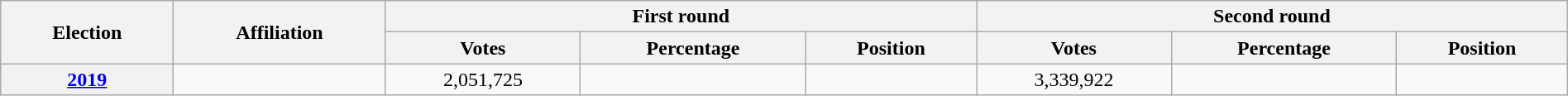<table class=wikitable width=100%>
<tr>
<th rowspan=2>Election</th>
<th rowspan=2>Affiliation</th>
<th colspan=3>First round</th>
<th colspan=3>Second round</th>
</tr>
<tr>
<th>Votes</th>
<th>Percentage</th>
<th>Position</th>
<th>Votes</th>
<th>Percentage</th>
<th>Position</th>
</tr>
<tr align=center>
<th><a href='#'>2019</a></th>
<td></td>
<td>2,051,725</td>
<td></td>
<td></td>
<td>3,339,922</td>
<td></td>
<td></td>
</tr>
</table>
